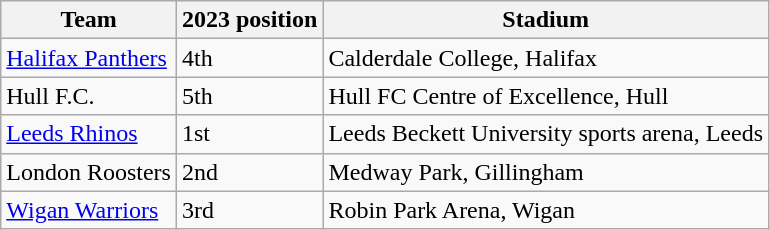<table class="wikitable">
<tr>
<th>Team</th>
<th>2023 position</th>
<th>Stadium</th>
</tr>
<tr>
<td> <a href='#'>Halifax Panthers</a></td>
<td>4th</td>
<td>Calderdale College, Halifax</td>
</tr>
<tr>
<td> Hull F.C.</td>
<td>5th</td>
<td>Hull FC Centre of Excellence, Hull</td>
</tr>
<tr>
<td> <a href='#'>Leeds Rhinos</a></td>
<td>1st</td>
<td>Leeds Beckett University sports arena, Leeds</td>
</tr>
<tr>
<td> London Roosters</td>
<td>2nd</td>
<td>Medway Park, Gillingham</td>
</tr>
<tr>
<td> <a href='#'>Wigan Warriors</a></td>
<td>3rd</td>
<td>Robin Park Arena, Wigan</td>
</tr>
</table>
